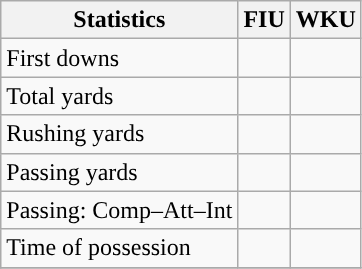<table class="wikitable" style="float: left;">
<tr>
<th>Statistics</th>
<th>FIU</th>
<th>WKU</th>
</tr>
<tr>
<td>First downs</td>
<td></td>
<td></td>
</tr>
<tr>
<td>Total yards</td>
<td></td>
<td></td>
</tr>
<tr>
<td>Rushing yards</td>
<td></td>
<td></td>
</tr>
<tr>
<td>Passing yards</td>
<td></td>
<td></td>
</tr>
<tr>
<td>Passing: Comp–Att–Int</td>
<td></td>
<td></td>
</tr>
<tr>
<td>Time of possession</td>
<td></td>
<td></td>
</tr>
<tr>
</tr>
</table>
